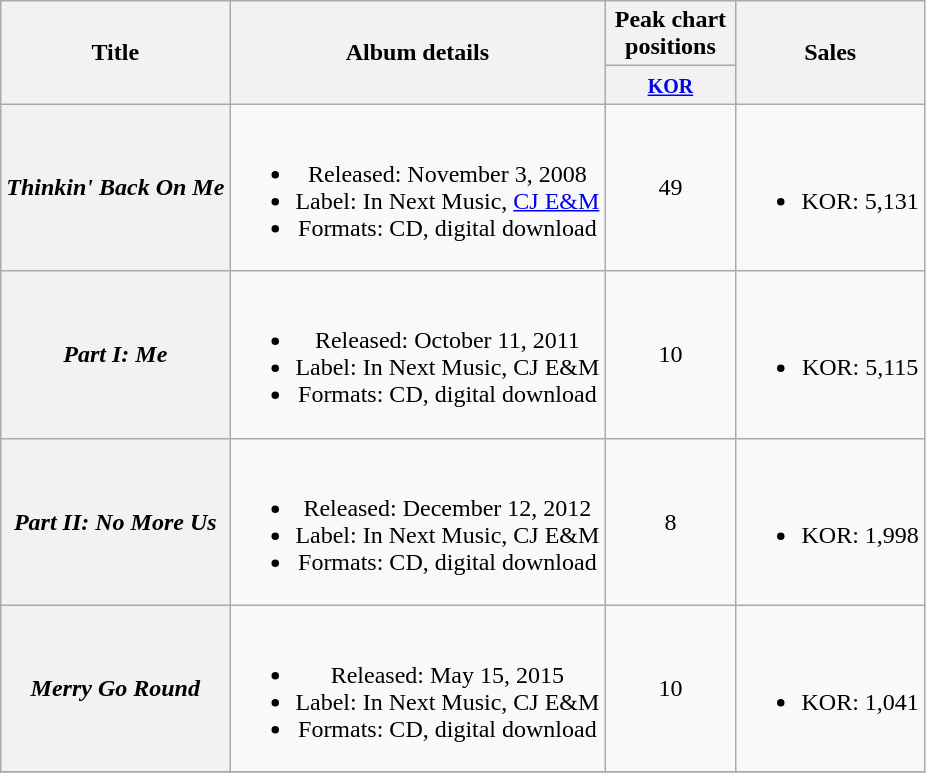<table class="wikitable plainrowheaders" style="text-align:center;">
<tr>
<th scope="col" rowspan="2">Title</th>
<th scope="col" rowspan="2">Album details</th>
<th scope="col" colspan="1" style="width:5em;">Peak chart positions</th>
<th scope="col" rowspan="2">Sales</th>
</tr>
<tr>
<th><small><a href='#'>KOR</a></small><br></th>
</tr>
<tr>
<th scope="row"><em>Thinkin' Back On Me</em></th>
<td><br><ul><li>Released: November 3, 2008</li><li>Label: In Next Music, <a href='#'>CJ E&M</a></li><li>Formats: CD, digital download</li></ul></td>
<td>49</td>
<td><br><ul><li>KOR: 5,131</li></ul></td>
</tr>
<tr>
<th scope="row"><em>Part I: Me</em></th>
<td><br><ul><li>Released: October 11, 2011</li><li>Label: In Next Music, CJ E&M</li><li>Formats: CD, digital download</li></ul></td>
<td>10</td>
<td><br><ul><li>KOR: 5,115</li></ul></td>
</tr>
<tr>
<th scope="row"><em>Part II: No More Us</em></th>
<td><br><ul><li>Released: December 12, 2012</li><li>Label: In Next Music, CJ E&M</li><li>Formats: CD, digital download</li></ul></td>
<td>8</td>
<td><br><ul><li>KOR: 1,998</li></ul></td>
</tr>
<tr>
<th scope="row"><em>Merry Go Round</em></th>
<td><br><ul><li>Released: May 15, 2015</li><li>Label: In Next Music, CJ E&M</li><li>Formats: CD, digital download</li></ul></td>
<td>10</td>
<td><br><ul><li>KOR: 1,041</li></ul></td>
</tr>
<tr>
</tr>
</table>
